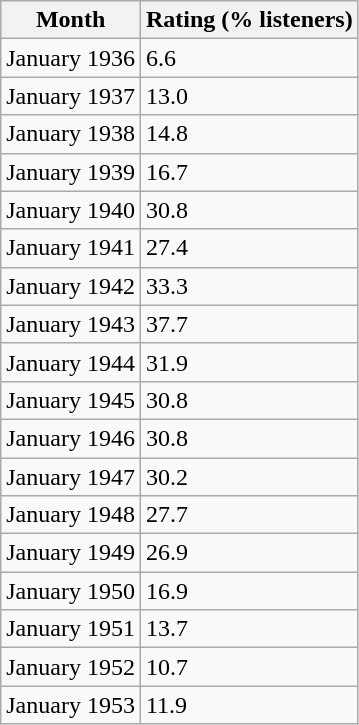<table class="wikitable">
<tr>
<th>Month</th>
<th>Rating (% listeners)</th>
</tr>
<tr>
<td>January 1936</td>
<td>6.6</td>
</tr>
<tr>
<td>January 1937</td>
<td>13.0</td>
</tr>
<tr>
<td>January 1938</td>
<td>14.8</td>
</tr>
<tr>
<td>January 1939</td>
<td>16.7</td>
</tr>
<tr>
<td>January 1940</td>
<td>30.8</td>
</tr>
<tr>
<td>January 1941</td>
<td>27.4</td>
</tr>
<tr>
<td>January 1942</td>
<td>33.3</td>
</tr>
<tr>
<td>January 1943</td>
<td>37.7</td>
</tr>
<tr>
<td>January 1944</td>
<td>31.9</td>
</tr>
<tr>
<td>January 1945</td>
<td>30.8</td>
</tr>
<tr>
<td>January 1946</td>
<td>30.8</td>
</tr>
<tr>
<td>January 1947</td>
<td>30.2</td>
</tr>
<tr>
<td>January 1948</td>
<td>27.7</td>
</tr>
<tr>
<td>January 1949</td>
<td>26.9</td>
</tr>
<tr>
<td>January 1950</td>
<td>16.9</td>
</tr>
<tr>
<td>January 1951</td>
<td>13.7</td>
</tr>
<tr>
<td>January 1952</td>
<td>10.7</td>
</tr>
<tr>
<td>January 1953</td>
<td>11.9</td>
</tr>
</table>
